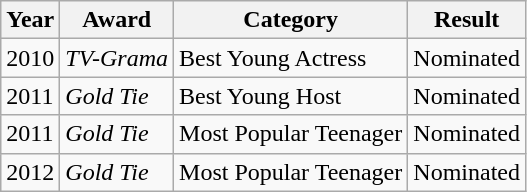<table class="wikitable">
<tr ">
<th>Year</th>
<th>Award</th>
<th>Category</th>
<th>Result</th>
</tr>
<tr>
<td>2010</td>
<td><em>TV-Grama</em></td>
<td>Best Young Actress</td>
<td>Nominated</td>
</tr>
<tr>
<td>2011</td>
<td><em>Gold Tie</em></td>
<td>Best Young Host</td>
<td>Nominated</td>
</tr>
<tr>
<td>2011</td>
<td><em>Gold Tie</em></td>
<td>Most Popular Teenager</td>
<td>Nominated</td>
</tr>
<tr>
<td>2012</td>
<td><em>Gold Tie</em></td>
<td>Most Popular Teenager</td>
<td>Nominated</td>
</tr>
</table>
